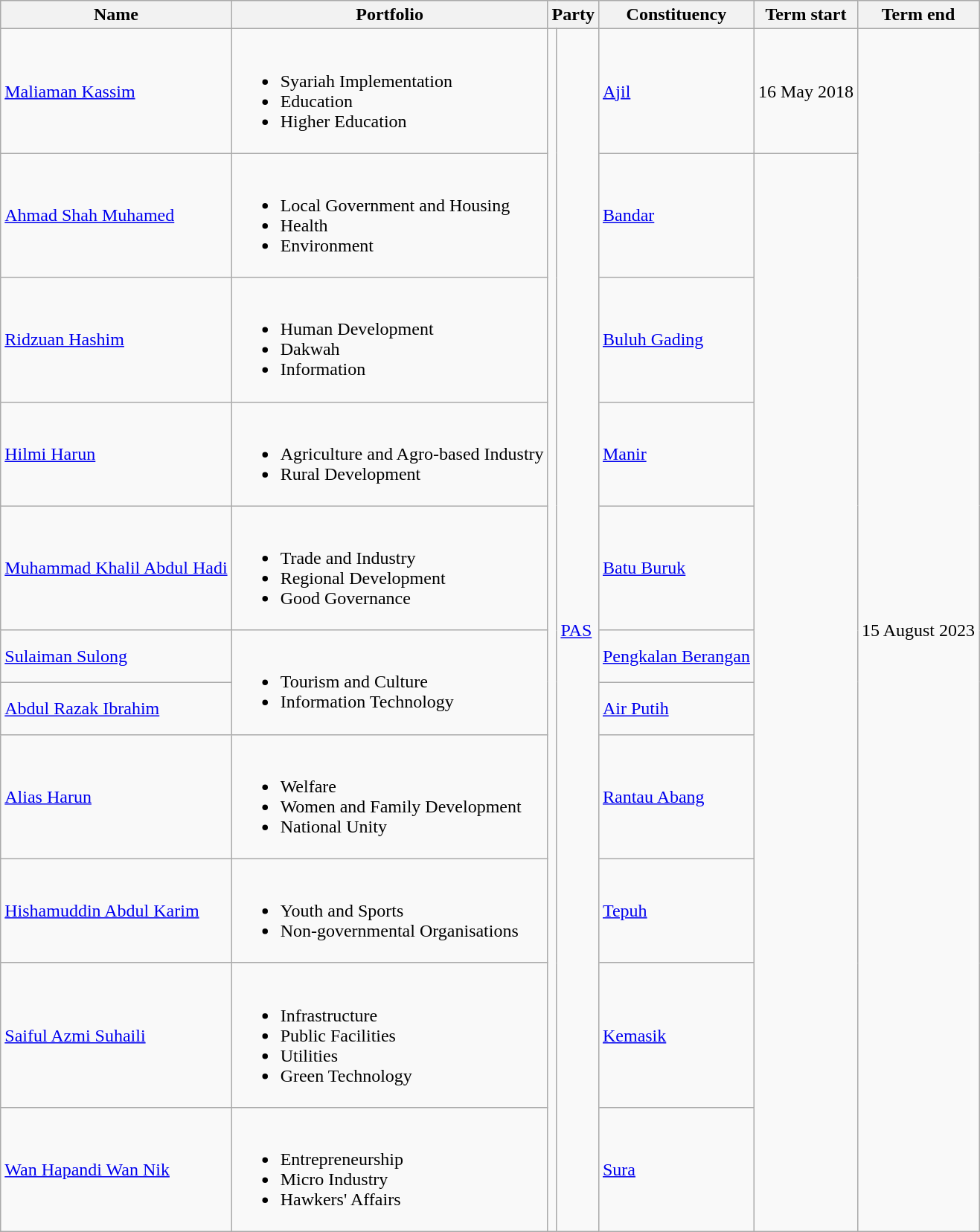<table class="wikitable">
<tr>
<th>Name</th>
<th>Portfolio</th>
<th colspan=2>Party</th>
<th>Constituency</th>
<th>Term start</th>
<th>Term end</th>
</tr>
<tr>
<td><a href='#'>Maliaman Kassim</a></td>
<td><br><ul><li>Syariah Implementation</li><li>Education</li><li>Higher Education</li></ul></td>
<td rowspan=11 bgcolor=></td>
<td rowspan=11><a href='#'>PAS</a></td>
<td><a href='#'>Ajil</a></td>
<td rowspan=1>16 May 2018</td>
<td rowspan=11>15 August 2023</td>
</tr>
<tr>
<td><a href='#'>Ahmad Shah Muhamed</a></td>
<td><br><ul><li>Local Government and Housing</li><li>Health</li><li>Environment</li></ul></td>
<td><a href='#'>Bandar</a></td>
</tr>
<tr>
<td><a href='#'>Ridzuan Hashim</a></td>
<td><br><ul><li>Human Development</li><li>Dakwah</li><li>Information</li></ul></td>
<td><a href='#'>Buluh Gading</a></td>
</tr>
<tr>
<td><a href='#'>Hilmi Harun</a></td>
<td><br><ul><li>Agriculture and Agro-based Industry</li><li>Rural Development</li></ul></td>
<td><a href='#'>Manir</a></td>
</tr>
<tr>
<td><a href='#'>Muhammad Khalil Abdul Hadi</a></td>
<td><br><ul><li>Trade and Industry</li><li>Regional Development</li><li>Good Governance</li></ul></td>
<td><a href='#'>Batu Buruk</a></td>
</tr>
<tr d>
<td><a href='#'>Sulaiman Sulong</a></td>
<td rowspan="2"><br><ul><li>Tourism and Culture</li><li>Information Technology</li></ul></td>
<td><a href='#'>Pengkalan Berangan</a></td>
</tr>
<tr>
<td><a href='#'>Abdul Razak Ibrahim</a></td>
<td><a href='#'>Air Putih</a></td>
</tr>
<tr>
<td><a href='#'>Alias Harun</a></td>
<td><br><ul><li>Welfare</li><li>Women and Family Development</li><li>National Unity</li></ul></td>
<td><a href='#'>Rantau Abang</a></td>
</tr>
<tr>
<td><a href='#'>Hishamuddin Abdul Karim</a></td>
<td><br><ul><li>Youth and Sports</li><li>Non-governmental Organisations</li></ul></td>
<td><a href='#'>Tepuh</a></td>
</tr>
<tr>
<td><a href='#'>Saiful Azmi Suhaili</a></td>
<td><br><ul><li>Infrastructure</li><li>Public Facilities</li><li>Utilities</li><li>Green Technology</li></ul></td>
<td><a href='#'>Kemasik</a></td>
</tr>
<tr>
<td><a href='#'>Wan Hapandi Wan Nik</a></td>
<td><br><ul><li>Entrepreneurship</li><li>Micro Industry</li><li>Hawkers' Affairs</li></ul></td>
<td><a href='#'>Sura</a></td>
</tr>
</table>
